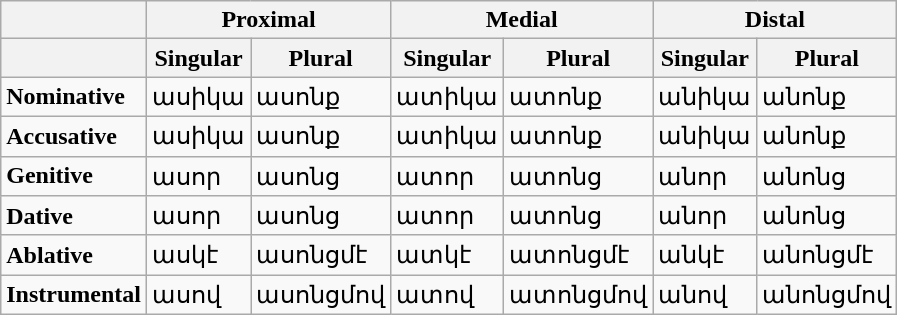<table class="wikitable">
<tr>
<th></th>
<th colspan="2">Proximal</th>
<th colspan="2">Medial</th>
<th colspan="2">Distal</th>
</tr>
<tr>
<th></th>
<th>Singular</th>
<th>Plural</th>
<th>Singular</th>
<th>Plural</th>
<th>Singular</th>
<th>Plural</th>
</tr>
<tr>
<td><strong>Nominative</strong></td>
<td>ասիկա</td>
<td>ասոնք</td>
<td>ատիկա</td>
<td>ատոնք</td>
<td>անիկա</td>
<td>անոնք</td>
</tr>
<tr>
<td><strong>Accusative</strong></td>
<td>ասիկա</td>
<td>ասոնք</td>
<td>ատիկա</td>
<td>ատոնք</td>
<td>անիկա</td>
<td>անոնք</td>
</tr>
<tr>
<td><strong>Genitive</strong></td>
<td>ասոր</td>
<td>ասոնց</td>
<td>ատոր</td>
<td>ատոնց</td>
<td>անոր</td>
<td>անոնց</td>
</tr>
<tr>
<td><strong>Dative</strong></td>
<td>ասոր</td>
<td>ասոնց</td>
<td>ատոր</td>
<td>ատոնց</td>
<td>անոր</td>
<td>անոնց</td>
</tr>
<tr>
<td><strong>Ablative</strong></td>
<td>ասկէ</td>
<td>ասոնցմէ</td>
<td>ատկէ</td>
<td>ատոնցմէ</td>
<td>անկէ</td>
<td>անոնցմէ</td>
</tr>
<tr>
<td><strong>Instrumental</strong></td>
<td>ասով</td>
<td>ասոնցմով</td>
<td>ատով</td>
<td>ատոնցմով</td>
<td>անով</td>
<td>անոնցմով</td>
</tr>
</table>
